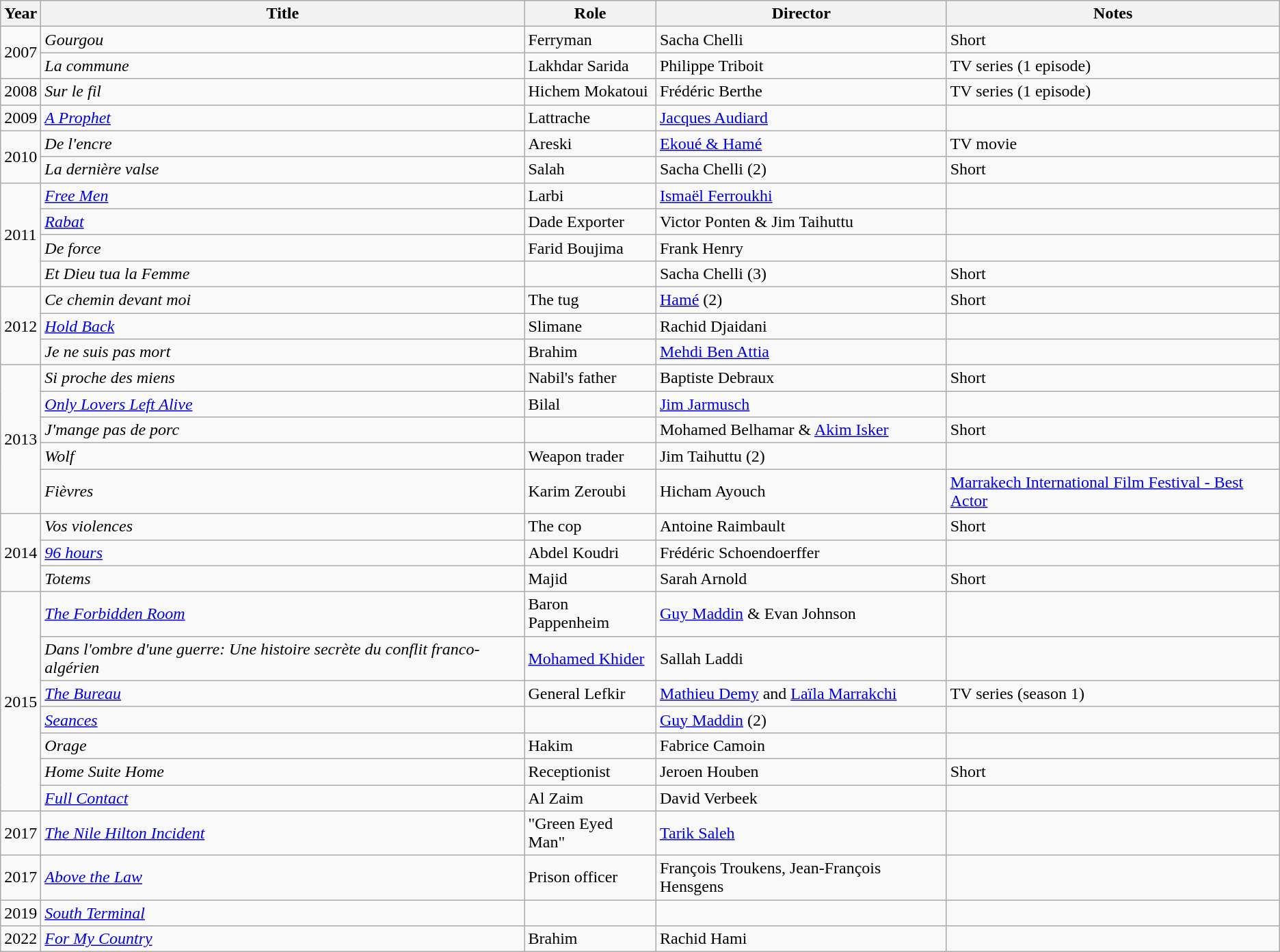<table class="wikitable sortable">
<tr>
<th>Year</th>
<th>Title</th>
<th>Role</th>
<th>Director</th>
<th class="unsortable">Notes</th>
</tr>
<tr>
<td rowspan=2>2007</td>
<td><em>Gourgou</em></td>
<td>Ferryman</td>
<td>Sacha Chelli</td>
<td>Short</td>
</tr>
<tr>
<td><em>La commune</em></td>
<td>Lakhdar Sarida</td>
<td>Philippe Triboit</td>
<td>TV series (1 episode)</td>
</tr>
<tr>
<td rowspan=1>2008</td>
<td><em>Sur le fil</em></td>
<td>Hichem Mokatoui</td>
<td>Frédéric Berthe</td>
<td>TV series (1 episode)</td>
</tr>
<tr>
<td rowspan=1>2009</td>
<td><em><a href='#'>A Prophet</a></em></td>
<td>Lattrache</td>
<td><a href='#'>Jacques Audiard</a></td>
<td></td>
</tr>
<tr>
<td rowspan=2>2010</td>
<td><em>De l'encre</em></td>
<td>Areski</td>
<td><a href='#'>Ekoué & Hamé</a></td>
<td>TV movie</td>
</tr>
<tr>
<td><em>La dernière valse</em></td>
<td>Salah</td>
<td>Sacha Chelli (2)</td>
<td>Short</td>
</tr>
<tr>
<td rowspan=4>2011</td>
<td><em><a href='#'>Free Men</a></em></td>
<td>Larbi</td>
<td><a href='#'>Ismaël Ferroukhi</a></td>
<td></td>
</tr>
<tr>
<td><em><a href='#'>Rabat</a></em></td>
<td>Dade Exporter</td>
<td>Victor Ponten & Jim Taihuttu</td>
<td></td>
</tr>
<tr>
<td><em>De force</em></td>
<td>Farid Boujima</td>
<td>Frank Henry</td>
<td></td>
</tr>
<tr>
<td><em>Et Dieu tua la Femme</em></td>
<td></td>
<td>Sacha Chelli (3)</td>
<td>Short</td>
</tr>
<tr>
<td rowspan=3>2012</td>
<td><em>Ce chemin devant moi</em></td>
<td>The tug</td>
<td><a href='#'>Hamé</a> (2)</td>
<td>Short</td>
</tr>
<tr>
<td><em><a href='#'>Hold Back</a></em></td>
<td>Slimane</td>
<td>Rachid Djaidani</td>
<td></td>
</tr>
<tr>
<td><em>Je ne suis pas mort</em></td>
<td>Brahim</td>
<td><a href='#'>Mehdi Ben Attia</a></td>
<td></td>
</tr>
<tr>
<td rowspan=5>2013</td>
<td><em>Si proche des miens</em></td>
<td>Nabil's father</td>
<td>Baptiste Debraux</td>
<td>Short</td>
</tr>
<tr>
<td><em><a href='#'>Only Lovers Left Alive</a></em></td>
<td>Bilal</td>
<td><a href='#'>Jim Jarmusch</a></td>
<td></td>
</tr>
<tr>
<td><em>J'mange pas de porc</em></td>
<td></td>
<td>Mohamed Belhamar & <a href='#'>Akim Isker</a></td>
<td>Short</td>
</tr>
<tr>
<td><em>Wolf</em></td>
<td>Weapon trader</td>
<td>Jim Taihuttu (2)</td>
<td></td>
</tr>
<tr>
<td><em>Fièvres</em></td>
<td>Karim Zeroubi</td>
<td>Hicham Ayouch</td>
<td><a href='#'>Marrakech International Film Festival - Best Actor</a></td>
</tr>
<tr>
<td rowspan=3>2014</td>
<td><em>Vos violences</em></td>
<td>The cop</td>
<td>Antoine Raimbault</td>
<td>Short</td>
</tr>
<tr>
<td><em><a href='#'>96 hours</a></em></td>
<td>Abdel Koudri</td>
<td>Frédéric Schoendoerffer</td>
<td></td>
</tr>
<tr>
<td><em>Totems</em></td>
<td>Majid</td>
<td>Sarah Arnold</td>
<td>Short</td>
</tr>
<tr>
<td rowspan=7>2015</td>
<td><em><a href='#'>The Forbidden Room</a></em></td>
<td>Baron Pappenheim</td>
<td><a href='#'>Guy Maddin</a> & Evan Johnson</td>
<td></td>
</tr>
<tr>
<td><em>Dans l'ombre d'une guerre: Une histoire secrète du conflit franco-algérien</em></td>
<td><a href='#'>Mohamed Khider</a></td>
<td>Sallah Laddi</td>
<td></td>
</tr>
<tr>
<td><em><a href='#'>The Bureau</a></em></td>
<td>General Lefkir</td>
<td><a href='#'>Mathieu Demy</a> and <a href='#'>Laïla Marrakchi</a></td>
<td>TV series (season 1)</td>
</tr>
<tr>
<td><em><a href='#'>Seances</a></em></td>
<td></td>
<td><a href='#'>Guy Maddin</a> (2)</td>
<td></td>
</tr>
<tr>
<td><em>Orage</em></td>
<td>Hakim</td>
<td>Fabrice Camoin</td>
<td></td>
</tr>
<tr>
<td><em>Home Suite Home</em></td>
<td>Receptionist</td>
<td>Jeroen Houben</td>
<td>Short</td>
</tr>
<tr>
<td><em><a href='#'>Full Contact</a></em></td>
<td>Al Zaim</td>
<td>David Verbeek</td>
<td></td>
</tr>
<tr>
<td>2017</td>
<td><em><a href='#'>The Nile Hilton Incident</a></em></td>
<td>"Green Eyed Man"</td>
<td><a href='#'>Tarik Saleh</a></td>
<td></td>
</tr>
<tr>
<td>2017</td>
<td><em><a href='#'>Above the Law</a></em></td>
<td>Prison officer</td>
<td>François Troukens, Jean-François Hensgens</td>
<td></td>
</tr>
<tr>
<td>2019</td>
<td><em><a href='#'>South Terminal</a></em></td>
<td></td>
<td></td>
<td></td>
</tr>
<tr>
<td>2022</td>
<td><em><a href='#'>For My Country</a></em></td>
<td>Brahim</td>
<td>Rachid Hami</td>
<td></td>
</tr>
</table>
